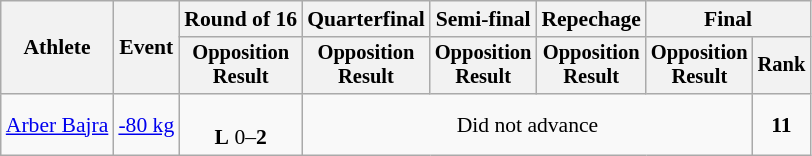<table class=wikitable style=font-size:90%;text-align:center>
<tr>
<th rowspan=2>Athlete</th>
<th rowspan=2>Event</th>
<th>Round of 16</th>
<th>Quarterfinal</th>
<th>Semi-final</th>
<th>Repechage</th>
<th colspan="2">Final</th>
</tr>
<tr style=font-size:95%>
<th>Opposition<br>Result</th>
<th>Opposition<br>Result</th>
<th>Opposition<br>Result</th>
<th>Opposition<br>Result</th>
<th>Opposition<br>Result</th>
<th>Rank</th>
</tr>
<tr>
<td align=left><a href='#'>Arber Bajra</a></td>
<td align=left><a href='#'>-80 kg</a></td>
<td> <br><strong>L</strong> 0–<strong>2</strong></td>
<td colspan=4>Did not advance</td>
<td><strong>11</strong></td>
</tr>
</table>
